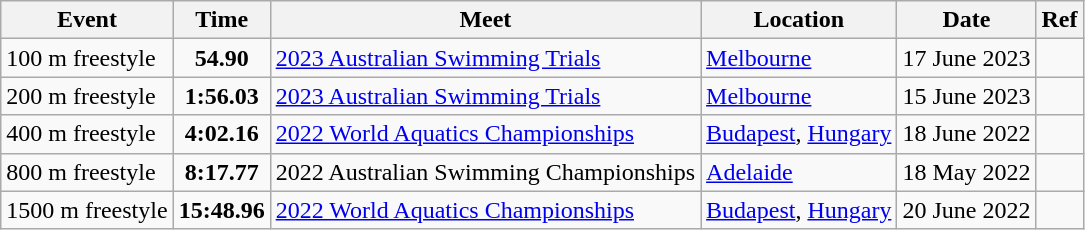<table class="wikitable">
<tr>
<th>Event</th>
<th>Time</th>
<th>Meet</th>
<th>Location</th>
<th>Date</th>
<th>Ref</th>
</tr>
<tr>
<td>100 m freestyle</td>
<td style="text-align:center;"><strong>54.90</strong></td>
<td><a href='#'>2023 Australian Swimming Trials</a></td>
<td><a href='#'>Melbourne</a></td>
<td>17 June 2023</td>
<td style="text-align:center;"></td>
</tr>
<tr>
<td>200 m freestyle</td>
<td style="text-align:center;"><strong>1:56.03</strong></td>
<td><a href='#'>2023 Australian Swimming Trials</a></td>
<td><a href='#'>Melbourne</a></td>
<td>15 June 2023</td>
<td style="text-align:center;"></td>
</tr>
<tr>
<td>400 m freestyle</td>
<td style="text-align:center;"><strong>4:02.16</strong></td>
<td><a href='#'>2022 World Aquatics Championships</a></td>
<td><a href='#'>Budapest</a>, <a href='#'>Hungary</a></td>
<td>18 June 2022</td>
<td style="text-align:center;"></td>
</tr>
<tr>
<td>800 m freestyle</td>
<td style="text-align:center;"><strong>8:17.77</strong></td>
<td>2022 Australian Swimming Championships</td>
<td><a href='#'>Adelaide</a></td>
<td>18 May 2022</td>
<td style="text-align:center;"></td>
</tr>
<tr>
<td>1500 m freestyle</td>
<td style="text-align:center;"><strong>15:48.96</strong></td>
<td><a href='#'>2022 World Aquatics Championships</a></td>
<td><a href='#'>Budapest</a>, <a href='#'>Hungary</a></td>
<td>20 June 2022</td>
<td style="text-align:center;"></td>
</tr>
</table>
